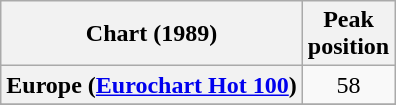<table class="wikitable sortable plainrowheaders" style="text-align:center">
<tr>
<th>Chart (1989)</th>
<th>Peak<br>position</th>
</tr>
<tr>
<th scope="row">Europe (<a href='#'>Eurochart Hot 100</a>)</th>
<td>58</td>
</tr>
<tr>
</tr>
<tr>
</tr>
<tr>
</tr>
<tr>
</tr>
</table>
